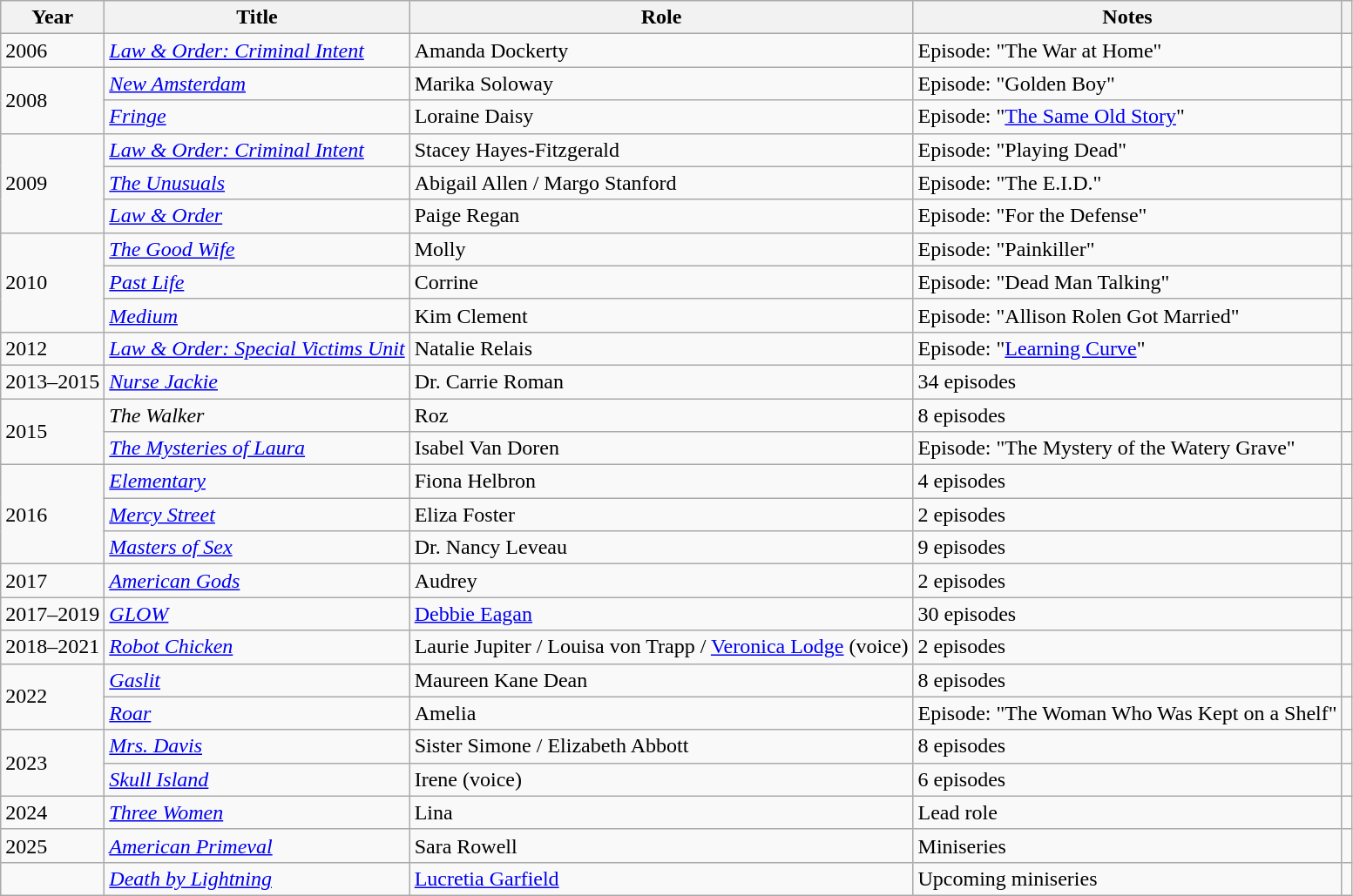<table class="wikitable sortable">
<tr>
<th>Year</th>
<th>Title</th>
<th>Role</th>
<th class="unsortable">Notes</th>
<th class="unsortable"></th>
</tr>
<tr>
<td>2006</td>
<td><em><a href='#'>Law & Order: Criminal Intent</a></em></td>
<td>Amanda Dockerty</td>
<td>Episode: "The War at Home"</td>
<td></td>
</tr>
<tr>
<td rowspan="2">2008</td>
<td><em><a href='#'>New Amsterdam</a></em></td>
<td>Marika Soloway</td>
<td>Episode: "Golden Boy"</td>
<td></td>
</tr>
<tr>
<td><em><a href='#'>Fringe</a></em></td>
<td>Loraine Daisy</td>
<td>Episode: "<a href='#'>The Same Old Story</a>"</td>
<td></td>
</tr>
<tr>
<td rowspan="3">2009</td>
<td><em><a href='#'>Law & Order: Criminal Intent</a></em></td>
<td>Stacey Hayes-Fitzgerald</td>
<td>Episode: "Playing Dead"</td>
<td></td>
</tr>
<tr>
<td data-sort-value="Unusuals, The"><em><a href='#'>The Unusuals</a></em></td>
<td>Abigail Allen / Margo Stanford</td>
<td>Episode: "The E.I.D."</td>
<td></td>
</tr>
<tr>
<td><em><a href='#'>Law & Order</a></em></td>
<td>Paige Regan</td>
<td>Episode: "For the Defense"</td>
<td></td>
</tr>
<tr>
<td rowspan="3">2010</td>
<td data-sort-value="Good Wife, The"><em><a href='#'>The Good Wife</a></em></td>
<td>Molly</td>
<td>Episode: "Painkiller"</td>
<td></td>
</tr>
<tr>
<td><em><a href='#'>Past Life</a></em></td>
<td>Corrine</td>
<td>Episode: "Dead Man Talking"</td>
<td></td>
</tr>
<tr>
<td><em><a href='#'>Medium</a></em></td>
<td>Kim Clement</td>
<td>Episode: "Allison Rolen Got Married"</td>
<td></td>
</tr>
<tr>
<td>2012</td>
<td><em><a href='#'>Law & Order: Special Victims Unit</a></em></td>
<td>Natalie Relais</td>
<td>Episode: "<a href='#'>Learning Curve</a>"</td>
<td></td>
</tr>
<tr>
<td>2013–2015</td>
<td><em><a href='#'>Nurse Jackie</a></em></td>
<td>Dr. Carrie Roman</td>
<td>34 episodes</td>
<td></td>
</tr>
<tr>
<td rowspan=2>2015</td>
<td data-sort-value="Walker, The"><em>The Walker</em></td>
<td>Roz</td>
<td>8 episodes</td>
<td></td>
</tr>
<tr>
<td data-sort-value="Mysteries of Laura, The"><em><a href='#'>The Mysteries of Laura</a></em></td>
<td>Isabel Van Doren</td>
<td>Episode: "The Mystery of the Watery Grave"</td>
<td></td>
</tr>
<tr>
<td rowspan=3>2016</td>
<td><em><a href='#'>Elementary</a></em></td>
<td>Fiona Helbron</td>
<td>4 episodes</td>
<td></td>
</tr>
<tr>
<td><em><a href='#'>Mercy Street</a></em></td>
<td>Eliza Foster</td>
<td>2 episodes</td>
<td></td>
</tr>
<tr>
<td><em><a href='#'>Masters of Sex</a></em></td>
<td>Dr. Nancy Leveau</td>
<td>9 episodes</td>
<td></td>
</tr>
<tr>
<td>2017</td>
<td><em><a href='#'>American Gods</a></em></td>
<td>Audrey</td>
<td>2 episodes</td>
<td></td>
</tr>
<tr>
<td>2017–2019</td>
<td><em><a href='#'>GLOW</a></em></td>
<td><a href='#'>Debbie Eagan</a></td>
<td>30 episodes</td>
<td></td>
</tr>
<tr>
<td>2018–2021</td>
<td><em><a href='#'>Robot Chicken</a></em></td>
<td>Laurie Jupiter / Louisa von Trapp / <a href='#'>Veronica Lodge</a> (voice)</td>
<td>2 episodes</td>
<td></td>
</tr>
<tr>
<td rowspan=2>2022</td>
<td><em><a href='#'>Gaslit</a></em></td>
<td>Maureen Kane Dean</td>
<td>8 episodes</td>
<td></td>
</tr>
<tr>
<td><em><a href='#'>Roar</a></em></td>
<td>Amelia</td>
<td>Episode: "The Woman Who Was Kept on a Shelf"</td>
<td></td>
</tr>
<tr>
<td rowspan="2">2023</td>
<td><em><a href='#'>Mrs. Davis</a></em></td>
<td>Sister Simone / Elizabeth Abbott</td>
<td>8 episodes</td>
<td></td>
</tr>
<tr>
<td><em><a href='#'>Skull Island</a></em></td>
<td>Irene (voice)</td>
<td>6 episodes</td>
<td></td>
</tr>
<tr>
<td>2024</td>
<td><em><a href='#'>Three Women</a></em></td>
<td>Lina</td>
<td>Lead role</td>
<td></td>
</tr>
<tr>
<td>2025</td>
<td><em><a href='#'>American Primeval</a></em></td>
<td>Sara Rowell</td>
<td>Miniseries</td>
<td></td>
</tr>
<tr>
<td></td>
<td><em><a href='#'>Death by Lightning</a></em></td>
<td><a href='#'>Lucretia Garfield</a></td>
<td>Upcoming miniseries</td>
<td></td>
</tr>
</table>
